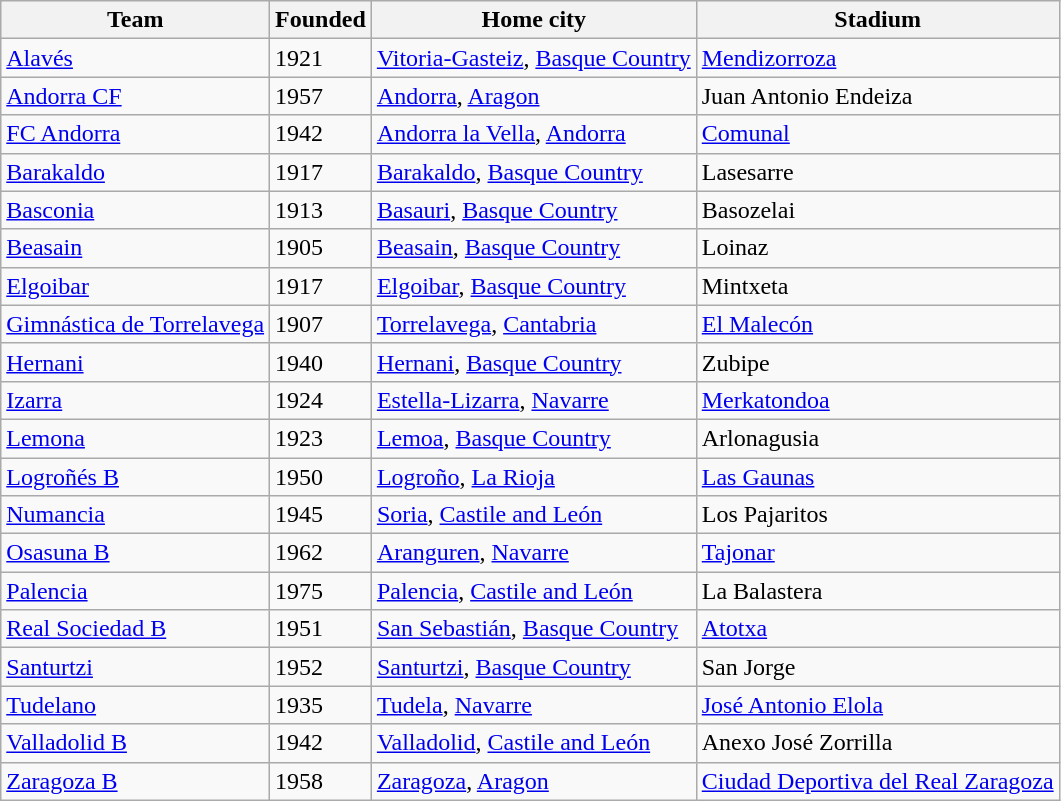<table class="wikitable sortable">
<tr>
<th>Team</th>
<th>Founded</th>
<th>Home city</th>
<th>Stadium</th>
</tr>
<tr>
<td><a href='#'>Alavés</a></td>
<td>1921</td>
<td><a href='#'>Vitoria-Gasteiz</a>, <a href='#'>Basque Country</a></td>
<td><a href='#'>Mendizorroza</a></td>
</tr>
<tr>
<td><a href='#'>Andorra CF</a></td>
<td>1957</td>
<td><a href='#'>Andorra</a>, <a href='#'>Aragon</a></td>
<td>Juan Antonio Endeiza</td>
</tr>
<tr>
<td><a href='#'>FC Andorra</a></td>
<td>1942</td>
<td><a href='#'>Andorra la Vella</a>, <a href='#'>Andorra</a></td>
<td><a href='#'>Comunal</a></td>
</tr>
<tr>
<td><a href='#'>Barakaldo</a></td>
<td>1917</td>
<td><a href='#'>Barakaldo</a>, <a href='#'>Basque Country</a></td>
<td>Lasesarre</td>
</tr>
<tr>
<td><a href='#'>Basconia</a></td>
<td>1913</td>
<td><a href='#'>Basauri</a>, <a href='#'>Basque Country</a></td>
<td>Basozelai</td>
</tr>
<tr>
<td><a href='#'>Beasain</a></td>
<td>1905</td>
<td><a href='#'>Beasain</a>, <a href='#'>Basque Country</a></td>
<td>Loinaz</td>
</tr>
<tr>
<td><a href='#'>Elgoibar</a></td>
<td>1917</td>
<td><a href='#'>Elgoibar</a>, <a href='#'>Basque Country</a></td>
<td>Mintxeta</td>
</tr>
<tr>
<td><a href='#'>Gimnástica de Torrelavega</a></td>
<td>1907</td>
<td><a href='#'>Torrelavega</a>, <a href='#'>Cantabria</a></td>
<td><a href='#'>El Malecón</a></td>
</tr>
<tr>
<td><a href='#'>Hernani</a></td>
<td>1940</td>
<td><a href='#'>Hernani</a>, <a href='#'>Basque Country</a></td>
<td>Zubipe</td>
</tr>
<tr>
<td><a href='#'>Izarra</a></td>
<td>1924</td>
<td><a href='#'>Estella-Lizarra</a>, <a href='#'>Navarre</a></td>
<td><a href='#'>Merkatondoa</a></td>
</tr>
<tr>
<td><a href='#'>Lemona</a></td>
<td>1923</td>
<td><a href='#'>Lemoa</a>, <a href='#'>Basque Country</a></td>
<td>Arlonagusia</td>
</tr>
<tr>
<td><a href='#'>Logroñés B</a></td>
<td>1950</td>
<td><a href='#'>Logroño</a>, <a href='#'>La Rioja</a></td>
<td><a href='#'>Las Gaunas</a></td>
</tr>
<tr>
<td><a href='#'>Numancia</a></td>
<td>1945</td>
<td><a href='#'>Soria</a>, <a href='#'>Castile and León</a></td>
<td>Los Pajaritos</td>
</tr>
<tr>
<td><a href='#'>Osasuna B</a></td>
<td>1962</td>
<td><a href='#'>Aranguren</a>, <a href='#'>Navarre</a></td>
<td><a href='#'>Tajonar</a></td>
</tr>
<tr>
<td><a href='#'>Palencia</a></td>
<td>1975</td>
<td><a href='#'>Palencia</a>, <a href='#'>Castile and León</a></td>
<td>La Balastera</td>
</tr>
<tr>
<td><a href='#'>Real Sociedad B</a></td>
<td>1951</td>
<td><a href='#'>San Sebastián</a>, <a href='#'>Basque Country</a></td>
<td><a href='#'>Atotxa</a></td>
</tr>
<tr>
<td><a href='#'>Santurtzi</a></td>
<td>1952</td>
<td><a href='#'>Santurtzi</a>, <a href='#'>Basque Country</a></td>
<td>San Jorge</td>
</tr>
<tr>
<td><a href='#'>Tudelano</a></td>
<td>1935</td>
<td><a href='#'>Tudela</a>, <a href='#'>Navarre</a></td>
<td><a href='#'>José Antonio Elola</a></td>
</tr>
<tr>
<td><a href='#'>Valladolid B</a></td>
<td>1942</td>
<td><a href='#'>Valladolid</a>, <a href='#'>Castile and León</a></td>
<td>Anexo José Zorrilla</td>
</tr>
<tr>
<td><a href='#'>Zaragoza B</a></td>
<td>1958</td>
<td><a href='#'>Zaragoza</a>, <a href='#'>Aragon</a></td>
<td><a href='#'>Ciudad Deportiva del Real Zaragoza</a></td>
</tr>
</table>
